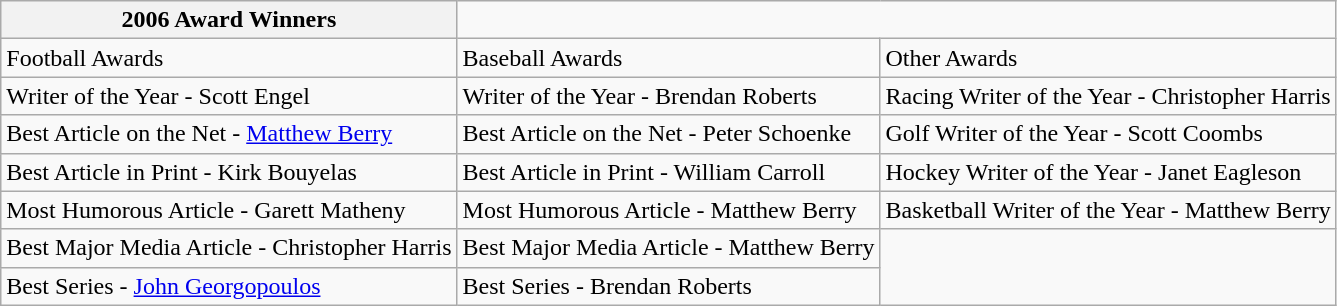<table class="wikitable collapsible collapsed" border="1">
<tr>
<th>2006 Award Winners</th>
</tr>
<tr>
<td>Football Awards</td>
<td>Baseball Awards</td>
<td>Other Awards</td>
</tr>
<tr>
<td>Writer of the Year - Scott Engel</td>
<td>Writer of the Year - Brendan Roberts</td>
<td>Racing Writer of the Year - Christopher Harris</td>
</tr>
<tr>
<td>Best Article on the Net - <a href='#'>Matthew Berry</a></td>
<td>Best Article on the Net - Peter Schoenke</td>
<td>Golf Writer of the Year - Scott Coombs</td>
</tr>
<tr>
<td>Best Article in Print - Kirk Bouyelas</td>
<td>Best Article in Print - William Carroll</td>
<td>Hockey Writer of the Year - Janet Eagleson</td>
</tr>
<tr>
<td>Most Humorous Article - Garett Matheny</td>
<td>Most Humorous Article - Matthew Berry</td>
<td>Basketball Writer of the Year - Matthew Berry</td>
</tr>
<tr>
<td>Best Major Media Article - Christopher Harris</td>
<td>Best Major Media Article - Matthew Berry</td>
</tr>
<tr>
<td>Best Series - <a href='#'>John Georgopoulos</a></td>
<td>Best Series - Brendan Roberts</td>
</tr>
</table>
